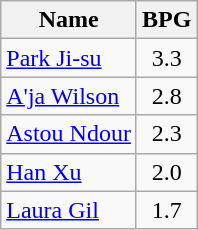<table class="wikitable">
<tr>
<th>Name</th>
<th>BPG</th>
</tr>
<tr>
<td> <a href='#'>Park Ji-su</a></td>
<td align=center>3.3</td>
</tr>
<tr>
<td> <a href='#'>A'ja Wilson</a></td>
<td align=center>2.8</td>
</tr>
<tr>
<td> <a href='#'>Astou Ndour</a></td>
<td align=center>2.3</td>
</tr>
<tr>
<td> <a href='#'>Han Xu</a></td>
<td align=center>2.0</td>
</tr>
<tr>
<td> <a href='#'>Laura Gil</a></td>
<td align=center>1.7</td>
</tr>
</table>
